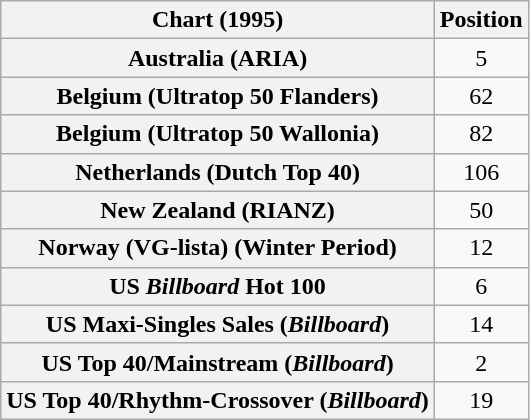<table class="wikitable sortable plainrowheaders" style="text-align:center">
<tr>
<th>Chart (1995)</th>
<th>Position</th>
</tr>
<tr>
<th scope="row">Australia (ARIA)</th>
<td>5</td>
</tr>
<tr>
<th scope="row">Belgium (Ultratop 50 Flanders)</th>
<td>62</td>
</tr>
<tr>
<th scope="row">Belgium (Ultratop 50 Wallonia)</th>
<td>82</td>
</tr>
<tr>
<th scope="row">Netherlands (Dutch Top 40)</th>
<td>106</td>
</tr>
<tr>
<th scope="row">New Zealand (RIANZ)</th>
<td>50</td>
</tr>
<tr>
<th scope="row">Norway (VG-lista) (Winter Period)</th>
<td>12</td>
</tr>
<tr>
<th scope="row">US <em>Billboard</em> Hot 100</th>
<td>6</td>
</tr>
<tr>
<th scope="row">US Maxi-Singles Sales (<em>Billboard</em>)</th>
<td>14</td>
</tr>
<tr>
<th scope="row">US Top 40/Mainstream (<em>Billboard</em>)</th>
<td>2</td>
</tr>
<tr>
<th scope="row">US Top 40/Rhythm-Crossover (<em>Billboard</em>)</th>
<td>19</td>
</tr>
</table>
